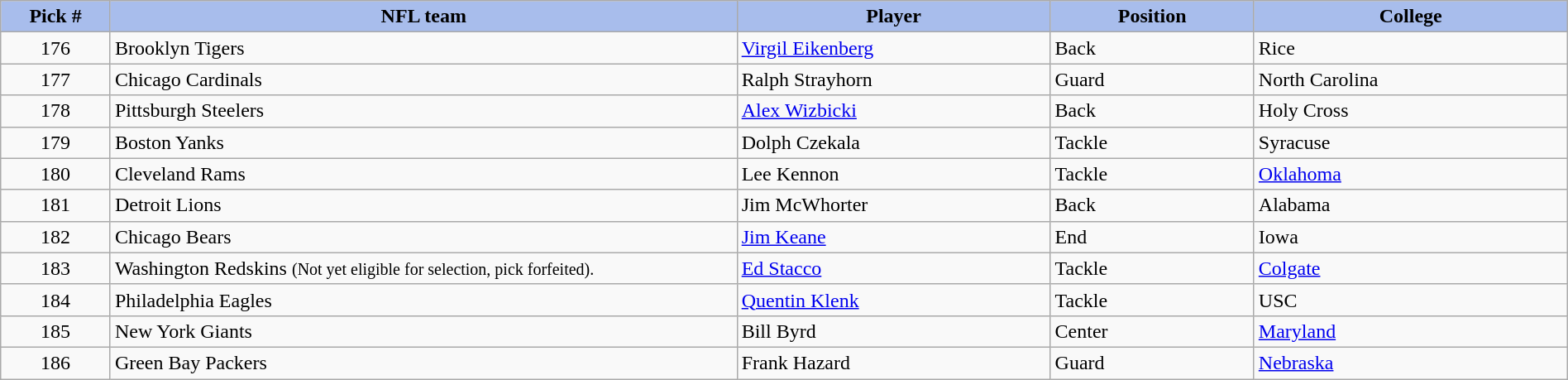<table class="wikitable sortable sortable" style="width: 100%">
<tr>
<th style="background:#A8BDEC;" width=7%>Pick #</th>
<th width=40% style="background:#A8BDEC;">NFL team</th>
<th width=20% style="background:#A8BDEC;">Player</th>
<th width=13% style="background:#A8BDEC;">Position</th>
<th style="background:#A8BDEC;">College</th>
</tr>
<tr>
<td align=center>176</td>
<td>Brooklyn Tigers</td>
<td><a href='#'>Virgil Eikenberg</a></td>
<td>Back</td>
<td>Rice</td>
</tr>
<tr>
<td align=center>177</td>
<td>Chicago Cardinals</td>
<td>Ralph Strayhorn</td>
<td>Guard</td>
<td>North Carolina</td>
</tr>
<tr>
<td align=center>178</td>
<td>Pittsburgh Steelers</td>
<td><a href='#'>Alex Wizbicki</a></td>
<td>Back</td>
<td>Holy Cross</td>
</tr>
<tr>
<td align=center>179</td>
<td>Boston Yanks</td>
<td>Dolph Czekala</td>
<td>Tackle</td>
<td>Syracuse</td>
</tr>
<tr>
<td align=center>180</td>
<td>Cleveland Rams</td>
<td>Lee Kennon</td>
<td>Tackle</td>
<td><a href='#'>Oklahoma</a></td>
</tr>
<tr>
<td align=center>181</td>
<td>Detroit Lions</td>
<td>Jim McWhorter</td>
<td>Back</td>
<td>Alabama</td>
</tr>
<tr>
<td align=center>182</td>
<td>Chicago Bears</td>
<td><a href='#'>Jim Keane</a></td>
<td>End</td>
<td>Iowa</td>
</tr>
<tr>
<td align=center>183</td>
<td>Washington Redskins  <small>(Not yet eligible for selection, pick forfeited).</small></td>
<td><a href='#'>Ed Stacco</a></td>
<td>Tackle</td>
<td><a href='#'>Colgate</a></td>
</tr>
<tr>
<td align=center>184</td>
<td>Philadelphia Eagles</td>
<td><a href='#'>Quentin Klenk</a></td>
<td>Tackle</td>
<td>USC</td>
</tr>
<tr>
<td align=center>185</td>
<td>New York Giants</td>
<td>Bill Byrd</td>
<td>Center</td>
<td><a href='#'>Maryland</a></td>
</tr>
<tr>
<td align=center>186</td>
<td>Green Bay Packers</td>
<td>Frank Hazard</td>
<td>Guard</td>
<td><a href='#'>Nebraska</a></td>
</tr>
</table>
